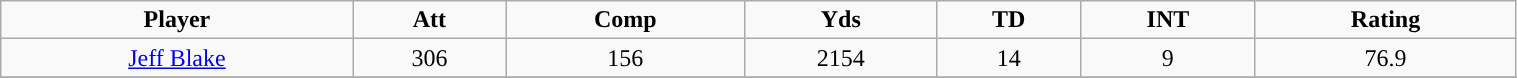<table class="wikitable" width="80%">
<tr align="center">
<td><strong>Player</strong></td>
<td><strong>Att</strong></td>
<td><strong>Comp</strong></td>
<td><strong>Yds</strong></td>
<td><strong>TD</strong></td>
<td><strong>INT</strong></td>
<td><strong>Rating</strong></td>
</tr>
<tr align="center" bgcolor="">
<td><a href='#'>Jeff Blake</a></td>
<td>306</td>
<td>156</td>
<td>2154</td>
<td>14</td>
<td>9</td>
<td>76.9</td>
</tr>
<tr align="center" bgcolor="">
</tr>
</table>
